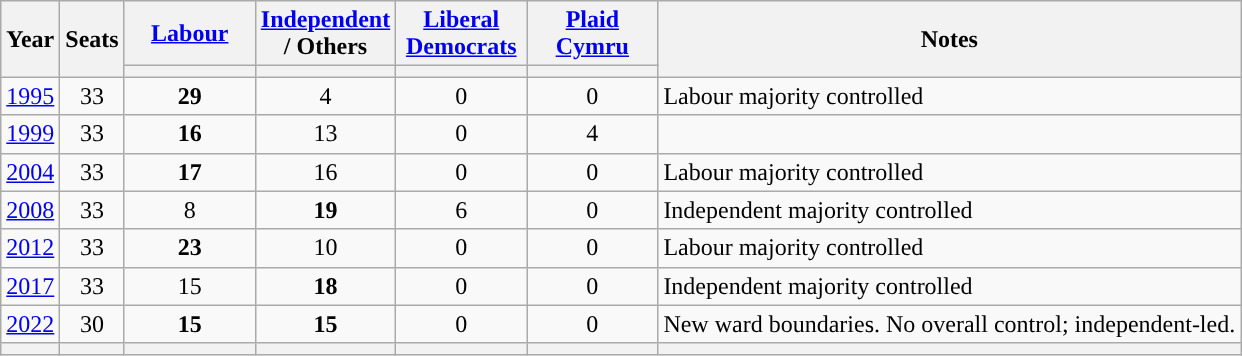<table class="wikitable" style=text-align:center>
<tr>
<th rowspan=2>Year</th>
<th rowspan=2>Seats</th>
<th width="80"><a href='#'>Labour</a></th>
<th width="80"><a href='#'>Independent</a> / Others</th>
<th width="80"><a href='#'>Liberal Democrats</a></th>
<th width="80"><a href='#'>Plaid Cymru</a></th>
<th rowspan=2>Notes</th>
</tr>
<tr>
<th style="background-color: "></th>
<th style="background-color: "></th>
<th style="background-color: "></th>
<th style="background-color: "></th>
</tr>
<tr>
<td><a href='#'>1995</a></td>
<td>33</td>
<td><strong>29</strong></td>
<td>4</td>
<td>0</td>
<td>0</td>
<td align=left>Labour majority controlled</td>
</tr>
<tr>
<td><a href='#'>1999</a></td>
<td>33</td>
<td><strong>16</strong></td>
<td>13</td>
<td>0</td>
<td>4</td>
<td></td>
</tr>
<tr>
<td><a href='#'>2004</a></td>
<td>33</td>
<td><strong>17</strong></td>
<td>16</td>
<td>0</td>
<td>0</td>
<td align=left>Labour majority controlled</td>
</tr>
<tr>
<td><a href='#'>2008</a></td>
<td>33</td>
<td>8</td>
<td><strong>19</strong></td>
<td>6</td>
<td>0</td>
<td align=left>Independent majority controlled</td>
</tr>
<tr>
<td><a href='#'>2012</a></td>
<td>33</td>
<td><strong>23</strong></td>
<td>10</td>
<td>0</td>
<td>0</td>
<td align=left>Labour majority controlled</td>
</tr>
<tr>
<td><a href='#'>2017</a></td>
<td>33</td>
<td>15</td>
<td><strong>18</strong></td>
<td>0</td>
<td>0</td>
<td align=left>Independent majority controlled</td>
</tr>
<tr>
<td><a href='#'>2022</a></td>
<td>30</td>
<td><strong>15</strong></td>
<td><strong>15</strong></td>
<td>0</td>
<td>0</td>
<td align=left>New ward boundaries. No overall control; independent-led.</td>
</tr>
<tr>
<th></th>
<th></th>
<th style="background-color: "></th>
<th style="background-color: "></th>
<th style="background-color: "></th>
<th style="background-color: "></th>
<th></th>
</tr>
</table>
